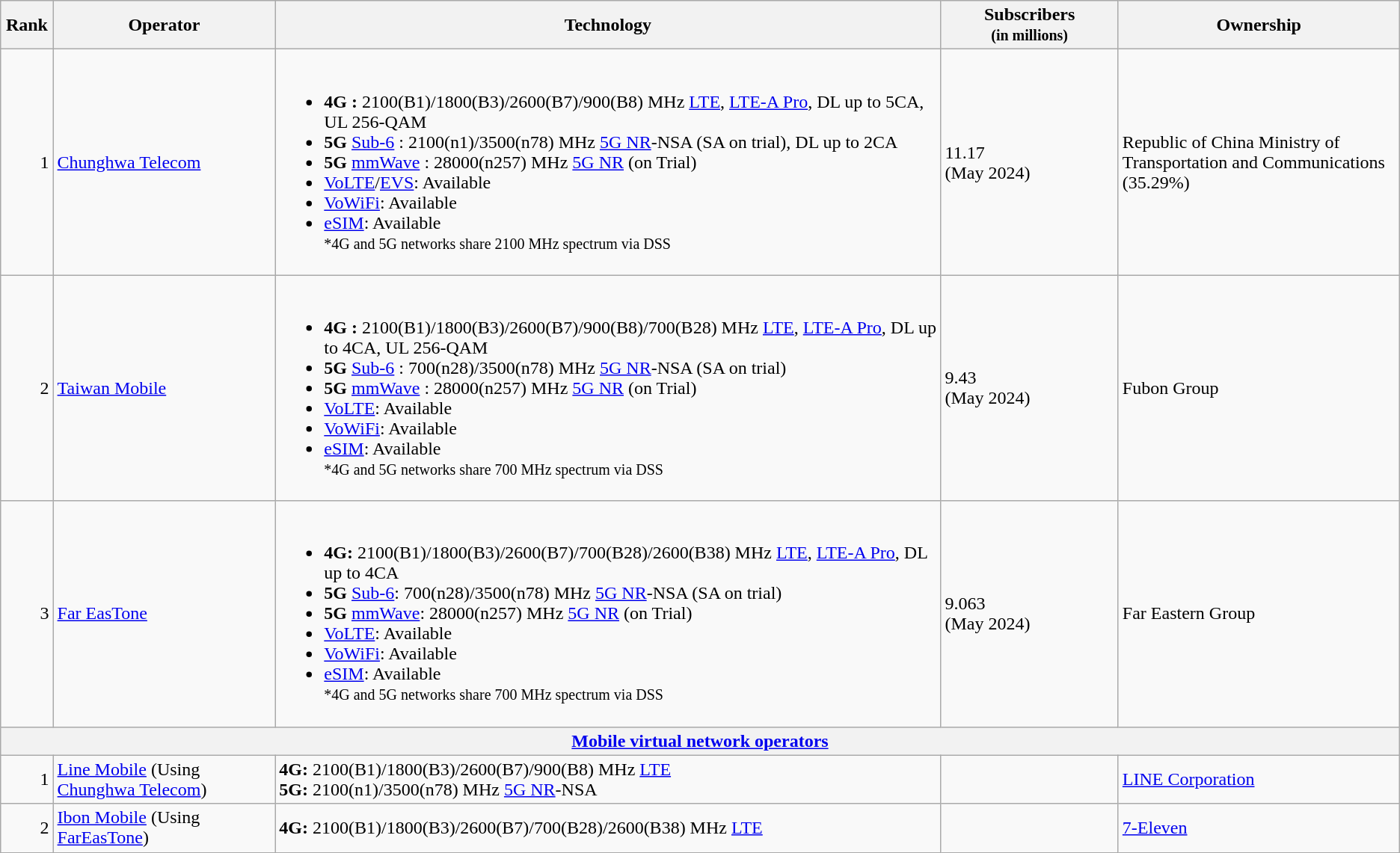<table class="wikitable">
<tr>
<th style="width:3%;">Rank</th>
<th style="width:15%;">Operator</th>
<th style="width:45%;">Technology</th>
<th style="width:12%;">Subscribers<br><small>(in millions)</small></th>
<th style="width:19%;">Ownership</th>
</tr>
<tr>
<td align="right">1</td>
<td><a href='#'>Chunghwa Telecom</a><br></td>
<td><br><ul><li><strong>4G :</strong> 2100(B1)/1800(B3)/2600(B7)/900(B8) MHz <a href='#'>LTE</a>, <a href='#'>LTE-A Pro</a>, DL up to 5CA, UL 256-QAM</li><li><strong>5G</strong> <a href='#'>Sub-6</a> : 2100(n1)/3500(n78) MHz <a href='#'>5G NR</a>-NSA (SA on trial), DL up to 2CA</li><li><strong>5G</strong> <a href='#'>mmWave</a> : 28000(n257) MHz <a href='#'>5G NR</a> (on Trial)</li><li><a href='#'>VoLTE</a>/<a href='#'>EVS</a>: Available</li><li><a href='#'>VoWiFi</a>: Available</li><li><a href='#'>eSIM</a>: Available<br><small>*4G and 5G networks share 2100 MHz spectrum via DSS</small></li></ul></td>
<td>11.17<br> (May 2024)</td>
<td>Republic of China Ministry of Transportation and Communications (35.29%)</td>
</tr>
<tr>
<td align="right">2</td>
<td><a href='#'>Taiwan Mobile</a><br></td>
<td><br><ul><li><strong>4G :</strong> 2100(B1)/1800(B3)/2600(B7)/900(B8)/700(B28) MHz <a href='#'>LTE</a>, <a href='#'>LTE-A Pro</a>, DL up to 4CA, UL 256-QAM</li><li><strong>5G</strong> <a href='#'>Sub-6</a> : 700(n28)/3500(n78) MHz <a href='#'>5G NR</a>-NSA (SA on trial)</li><li><strong>5G</strong> <a href='#'>mmWave</a> : 28000(n257) MHz <a href='#'>5G NR</a> (on Trial)</li><li><a href='#'>VoLTE</a>: Available</li><li><a href='#'>VoWiFi</a>: Available</li><li><a href='#'>eSIM</a>: Available<br><small>*4G and 5G networks share 700 MHz spectrum via DSS</small></li></ul></td>
<td>9.43<br> (May 2024)</td>
<td>Fubon Group</td>
</tr>
<tr>
<td align="right">3</td>
<td><a href='#'>Far EasTone</a><br></td>
<td><br><ul><li><strong>4G:</strong> 2100(B1)/1800(B3)/2600(B7)/700(B28)/2600(B38) MHz <a href='#'>LTE</a>, <a href='#'>LTE-A Pro</a>, DL up to 4CA</li><li><strong>5G</strong> <a href='#'>Sub-6</a>: 700(n28)/3500(n78) MHz <a href='#'>5G NR</a>-NSA (SA on trial)</li><li><strong>5G</strong> <a href='#'>mmWave</a>: 28000(n257) MHz <a href='#'>5G NR</a> (on Trial)</li><li><a href='#'>VoLTE</a>: Available</li><li><a href='#'>VoWiFi</a>: Available</li><li><a href='#'>eSIM</a>: Available<br><small>*4G and 5G networks share 700 MHz spectrum via DSS</small></li></ul></td>
<td>9.063<br> (May 2024)</td>
<td>Far Eastern Group</td>
</tr>
<tr>
<th colspan="5" style="text-align:center;"><a href='#'>Mobile virtual network operators</a></th>
</tr>
<tr>
<td style="text-align:right;">1</td>
<td><a href='#'>Line Mobile</a> (Using <a href='#'>Chunghwa Telecom</a>)</td>
<td><strong>4G:</strong> 2100(B1)/1800(B3)/2600(B7)/900(B8) MHz <a href='#'>LTE</a><br><strong>5G:</strong> 2100(n1)/3500(n78) MHz <a href='#'>5G NR</a>-NSA</td>
<td></td>
<td><a href='#'>LINE Corporation</a></td>
</tr>
<tr>
<td style="text-align:right;">2</td>
<td><a href='#'>Ibon Mobile</a> (Using <a href='#'>FarEasTone</a>)</td>
<td><strong>4G:</strong> 2100(B1)/1800(B3)/2600(B7)/700(B28)/2600(B38) MHz <a href='#'>LTE</a></td>
<td></td>
<td><a href='#'>7-Eleven</a></td>
</tr>
</table>
